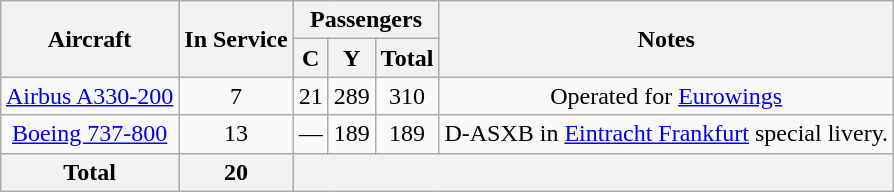<table class="wikitable" style="margin:1em auto; border-collapse:collapse;text-align:center">
<tr>
<th rowspan="2">Aircraft</th>
<th rowspan="2">In Service</th>
<th colspan="3">Passengers</th>
<th rowspan="2">Notes</th>
</tr>
<tr>
<th><abbr>C</abbr></th>
<th><abbr>Y</abbr></th>
<th>Total</th>
</tr>
<tr>
<td><a href='#'>Airbus A330-200</a></td>
<td>7</td>
<td>21</td>
<td>289</td>
<td>310</td>
<td>Operated for <a href='#'>Eurowings</a></td>
</tr>
<tr>
<td><a href='#'>Boeing 737-800</a></td>
<td>13</td>
<td>—</td>
<td>189</td>
<td>189</td>
<td>D-ASXB in <a href='#'>Eintracht Frankfurt</a> special livery.</td>
</tr>
<tr>
<th>Total</th>
<th>20</th>
<th colspan="4"></th>
</tr>
</table>
